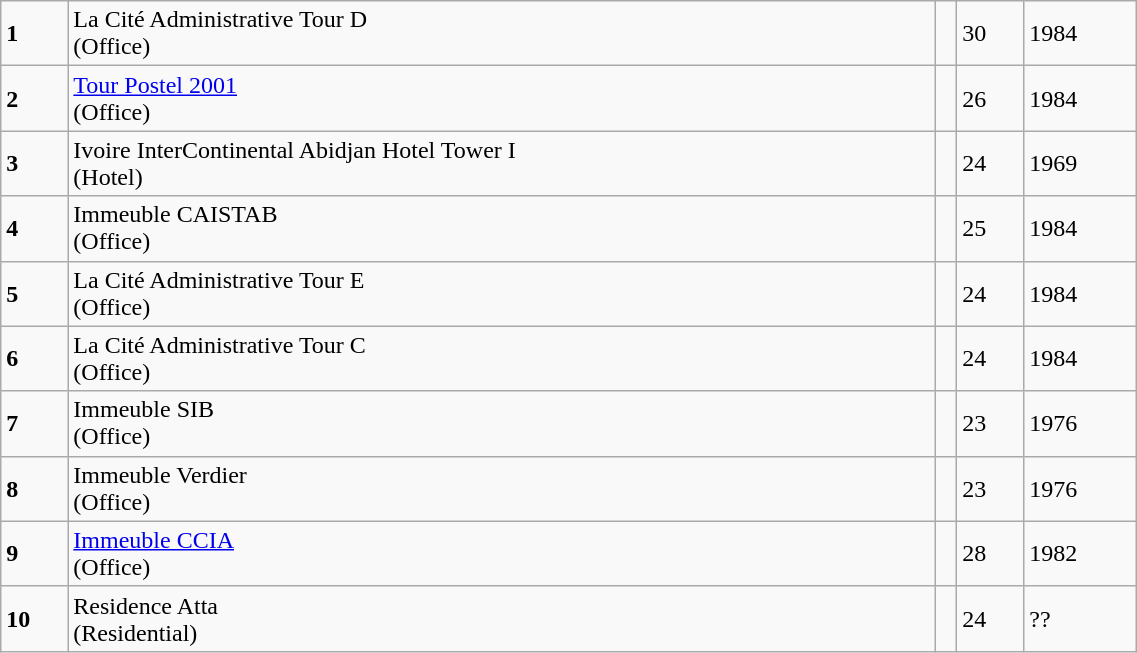<table class="wikitable sortable" style="width:60%;">
<tr>
<td><strong>1</strong></td>
<td>La Cité Administrative Tour D<br>(Office)</td>
<td></td>
<td>30</td>
<td>1984</td>
</tr>
<tr>
<td><strong>2</strong></td>
<td><a href='#'>Tour Postel 2001</a><br>(Office)</td>
<td></td>
<td>26</td>
<td>1984</td>
</tr>
<tr>
<td><strong>3</strong></td>
<td>Ivoire InterContinental Abidjan Hotel Tower I<br>(Hotel)</td>
<td></td>
<td>24</td>
<td>1969</td>
</tr>
<tr>
<td><strong>4</strong></td>
<td>Immeuble CAISTAB<br>(Office)</td>
<td></td>
<td>25</td>
<td>1984</td>
</tr>
<tr>
<td><strong>5</strong></td>
<td>La Cité Administrative Tour E<br>(Office)</td>
<td></td>
<td>24</td>
<td>1984</td>
</tr>
<tr>
<td><strong>6</strong></td>
<td>La Cité Administrative Tour C<br>(Office)</td>
<td></td>
<td>24</td>
<td>1984</td>
</tr>
<tr>
<td><strong>7</strong></td>
<td>Immeuble SIB<br>(Office)</td>
<td></td>
<td>23</td>
<td>1976</td>
</tr>
<tr>
<td><strong>8</strong></td>
<td>Immeuble Verdier<br>(Office)</td>
<td></td>
<td>23</td>
<td>1976</td>
</tr>
<tr>
<td><strong>9</strong></td>
<td><a href='#'>Immeuble CCIA</a><br>(Office)</td>
<td></td>
<td>28</td>
<td>1982</td>
</tr>
<tr>
<td><strong>10</strong></td>
<td>Residence Atta<br>(Residential)</td>
<td></td>
<td>24</td>
<td>??</td>
</tr>
</table>
